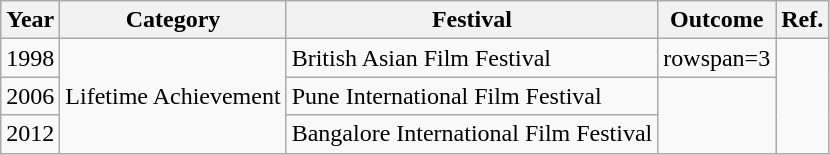<table class="wikitable">
<tr>
<th>Year</th>
<th>Category</th>
<th>Festival</th>
<th>Outcome</th>
<th>Ref.</th>
</tr>
<tr>
<td>1998</td>
<td rowspan=3>Lifetime Achievement</td>
<td>British Asian Film Festival</td>
<td>rowspan=3 </td>
<td rowspan=3><br><br><br></td>
</tr>
<tr>
<td>2006</td>
<td>Pune International Film Festival</td>
</tr>
<tr>
<td>2012</td>
<td>Bangalore International Film Festival</td>
</tr>
</table>
